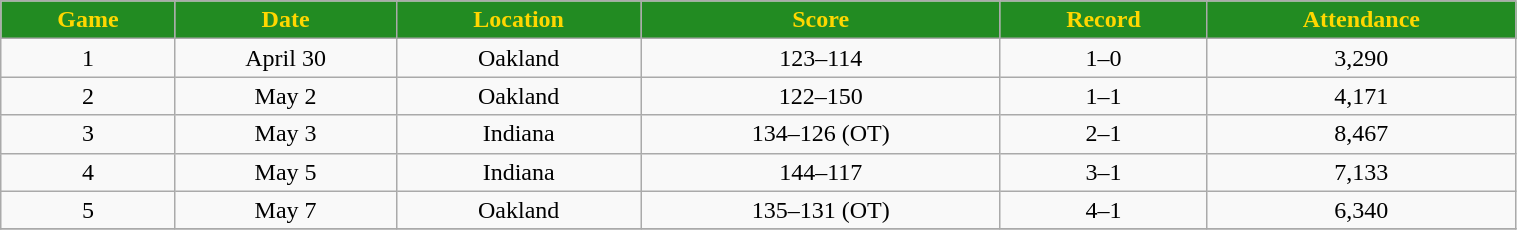<table class="wikitable" width="80%">
<tr align="center"  style="background:#228B22;color:#FFD700;">
<td><strong>Game</strong></td>
<td><strong>Date</strong></td>
<td><strong>Location</strong></td>
<td><strong>Score</strong></td>
<td><strong>Record</strong></td>
<td><strong>Attendance</strong></td>
</tr>
<tr align="center" bgcolor="">
<td>1</td>
<td>April 30</td>
<td>Oakland</td>
<td>123–114</td>
<td>1–0</td>
<td>3,290</td>
</tr>
<tr align="center" bgcolor="">
<td>2</td>
<td>May 2</td>
<td>Oakland</td>
<td>122–150</td>
<td>1–1</td>
<td>4,171</td>
</tr>
<tr align="center" bgcolor="">
<td>3</td>
<td>May 3</td>
<td>Indiana</td>
<td>134–126 (OT)</td>
<td>2–1</td>
<td>8,467</td>
</tr>
<tr align="center" bgcolor="">
<td>4</td>
<td>May 5</td>
<td>Indiana</td>
<td>144–117</td>
<td>3–1</td>
<td>7,133</td>
</tr>
<tr align="center" bgcolor="">
<td>5</td>
<td>May 7</td>
<td>Oakland</td>
<td>135–131 (OT)</td>
<td>4–1</td>
<td>6,340</td>
</tr>
<tr align="center" bgcolor="">
</tr>
</table>
